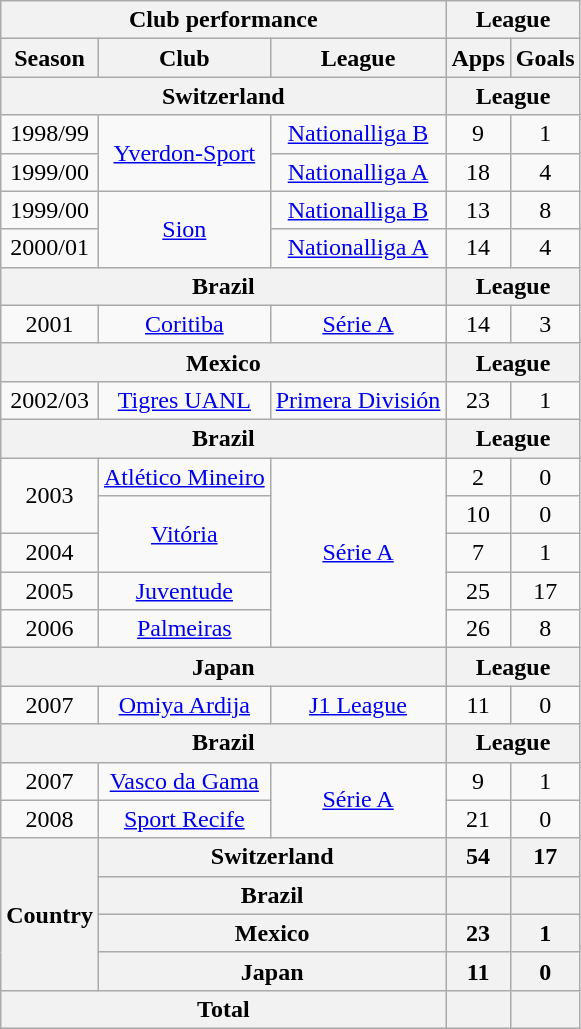<table class="wikitable" style="text-align:center;">
<tr>
<th colspan=3>Club performance</th>
<th colspan=2>League</th>
</tr>
<tr>
<th>Season</th>
<th>Club</th>
<th>League</th>
<th>Apps</th>
<th>Goals</th>
</tr>
<tr>
<th colspan=3>Switzerland</th>
<th colspan=2>League</th>
</tr>
<tr>
<td>1998/99</td>
<td rowspan="2"><a href='#'>Yverdon-Sport</a></td>
<td><a href='#'>Nationalliga B</a></td>
<td>9</td>
<td>1</td>
</tr>
<tr>
<td>1999/00</td>
<td><a href='#'>Nationalliga A</a></td>
<td>18</td>
<td>4</td>
</tr>
<tr>
<td>1999/00</td>
<td rowspan="2"><a href='#'>Sion</a></td>
<td><a href='#'>Nationalliga B</a></td>
<td>13</td>
<td>8</td>
</tr>
<tr>
<td>2000/01</td>
<td><a href='#'>Nationalliga A</a></td>
<td>14</td>
<td>4</td>
</tr>
<tr>
<th colspan=3>Brazil</th>
<th colspan=2>League</th>
</tr>
<tr>
<td>2001</td>
<td><a href='#'>Coritiba</a></td>
<td><a href='#'>Série A</a></td>
<td>14</td>
<td>3</td>
</tr>
<tr>
<th colspan=3>Mexico</th>
<th colspan=2>League</th>
</tr>
<tr>
<td>2002/03</td>
<td><a href='#'>Tigres UANL</a></td>
<td><a href='#'>Primera División</a></td>
<td>23</td>
<td>1</td>
</tr>
<tr>
<th colspan=3>Brazil</th>
<th colspan=2>League</th>
</tr>
<tr>
<td rowspan=2>2003</td>
<td><a href='#'>Atlético Mineiro</a></td>
<td rowspan=5><a href='#'>Série A</a></td>
<td>2</td>
<td>0</td>
</tr>
<tr>
<td rowspan="2"><a href='#'>Vitória</a></td>
<td>10</td>
<td>0</td>
</tr>
<tr>
<td>2004</td>
<td>7</td>
<td>1</td>
</tr>
<tr>
<td>2005</td>
<td><a href='#'>Juventude</a></td>
<td>25</td>
<td>17</td>
</tr>
<tr>
<td>2006</td>
<td><a href='#'>Palmeiras</a></td>
<td>26</td>
<td>8</td>
</tr>
<tr>
<th colspan=3>Japan</th>
<th colspan=2>League</th>
</tr>
<tr>
<td>2007</td>
<td><a href='#'>Omiya Ardija</a></td>
<td><a href='#'>J1 League</a></td>
<td>11</td>
<td>0</td>
</tr>
<tr>
<th colspan=3>Brazil</th>
<th colspan=2>League</th>
</tr>
<tr>
<td>2007</td>
<td><a href='#'>Vasco da Gama</a></td>
<td rowspan=2><a href='#'>Série A</a></td>
<td>9</td>
<td>1</td>
</tr>
<tr>
<td>2008</td>
<td><a href='#'>Sport Recife</a></td>
<td>21</td>
<td>0</td>
</tr>
<tr>
<th rowspan=4>Country</th>
<th colspan=2>Switzerland</th>
<th>54</th>
<th>17</th>
</tr>
<tr>
<th colspan=2>Brazil</th>
<th></th>
<th></th>
</tr>
<tr>
<th colspan=2>Mexico</th>
<th>23</th>
<th>1</th>
</tr>
<tr>
<th colspan=2>Japan</th>
<th>11</th>
<th>0</th>
</tr>
<tr>
<th colspan=3>Total</th>
<th></th>
<th></th>
</tr>
</table>
